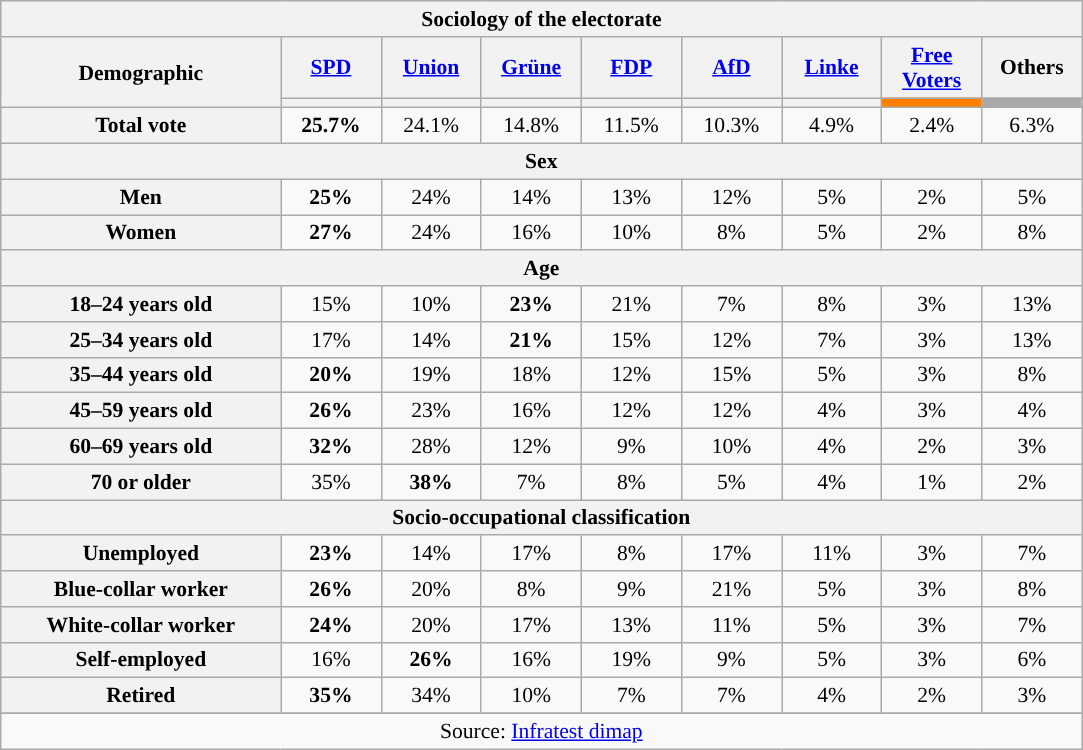<table class="wikitable unsortable" style="font-size:90%;text-align:center;">
<tr>
<th colspan="10">Sociology of the electorate</th>
</tr>
<tr>
<th scope="col" colspan="2" rowspan="2" class="unsortable" style="width:180px;">Demographic</th>
<th scope="col" style="width:60px;"><a href='#'>SPD</a></th>
<th scope="col" style="width:60px;"><a href='#'>Union</a></th>
<th scope="col" style="width:60px;"><a href='#'>Grüne</a></th>
<th scope="col" style="width:60px;"><a href='#'>FDP</a></th>
<th scope="col" style="width:60px;"><a href='#'>AfD</a></th>
<th scope="col" style="width:60px;"><a href='#'>Linke</a></th>
<th scope="col" style="width:60px;"><a href='#'>Free Voters</a></th>
<th scope="col" style="width:60px;">Others</th>
</tr>
<tr>
<th style="background-color: "></th>
<th style="background-color: "></th>
<th style="background-color: "></th>
<th style="background-color: "></th>
<th style="background-color: "></th>
<th style="background-color: "></th>
<th style="background-color: #FF8000"></th>
<th style="background-color: #a9a9a9"></th>
</tr>
<tr>
<th colspan="2">Total vote</th>
<td><strong>25.7%</strong></td>
<td>24.1%</td>
<td>14.8%</td>
<td>11.5%</td>
<td>10.3%</td>
<td>4.9%</td>
<td>2.4%</td>
<td>6.3%</td>
</tr>
<tr class="sortbottom">
<th colspan="10">Sex</th>
</tr>
<tr>
<th colspan="2">Men</th>
<td><strong>25%</strong></td>
<td>24%</td>
<td>14%</td>
<td>13%</td>
<td>12%</td>
<td>5%</td>
<td>2%</td>
<td>5%</td>
</tr>
<tr>
<th colspan="2">Women</th>
<td><strong>27%</strong></td>
<td>24%</td>
<td>16%</td>
<td>10%</td>
<td>8%</td>
<td>5%</td>
<td>2%</td>
<td>8%</td>
</tr>
<tr>
<th colspan="10">Age</th>
</tr>
<tr>
<th colspan="2">18–24 years old</th>
<td>15%</td>
<td>10%</td>
<td><strong>23%</strong></td>
<td>21%</td>
<td>7%</td>
<td>8%</td>
<td>3%</td>
<td>13%</td>
</tr>
<tr>
<th colspan="2">25–34 years old</th>
<td>17%</td>
<td>14%</td>
<td><strong>21%</strong></td>
<td>15%</td>
<td>12%</td>
<td>7%</td>
<td>3%</td>
<td>13%</td>
</tr>
<tr>
<th colspan="2">35–44 years old</th>
<td><strong>20%</strong></td>
<td>19%</td>
<td>18%</td>
<td>12%</td>
<td>15%</td>
<td>5%</td>
<td>3%</td>
<td>8%</td>
</tr>
<tr>
<th colspan="2">45–59 years old</th>
<td><strong>26%</strong></td>
<td>23%</td>
<td>16%</td>
<td>12%</td>
<td>12%</td>
<td>4%</td>
<td>3%</td>
<td>4%</td>
</tr>
<tr>
<th colspan="2">60–69 years old</th>
<td><strong>32%</strong></td>
<td>28%</td>
<td>12%</td>
<td>9%</td>
<td>10%</td>
<td>4%</td>
<td>2%</td>
<td>3%</td>
</tr>
<tr>
<th colspan="2">70 or older</th>
<td>35%</td>
<td><strong>38%</strong></td>
<td>7%</td>
<td>8%</td>
<td>5%</td>
<td>4%</td>
<td>1%</td>
<td>2%</td>
</tr>
<tr>
<th colspan="10">Socio-occupational classification</th>
</tr>
<tr>
<th colspan="2">Unemployed</th>
<td><strong>23%</strong></td>
<td>14%</td>
<td>17%</td>
<td>8%</td>
<td>17%</td>
<td>11%</td>
<td>3%</td>
<td>7%</td>
</tr>
<tr>
<th colspan="2">Blue-collar worker</th>
<td><strong>26%</strong></td>
<td>20%</td>
<td>8%</td>
<td>9%</td>
<td>21%</td>
<td>5%</td>
<td>3%</td>
<td>8%</td>
</tr>
<tr>
<th colspan="2">White-collar worker</th>
<td><strong>24%</strong></td>
<td>20%</td>
<td>17%</td>
<td>13%</td>
<td>11%</td>
<td>5%</td>
<td>3%</td>
<td>7%</td>
</tr>
<tr>
<th colspan="2">Self-employed</th>
<td>16%</td>
<td><strong>26%</strong></td>
<td>16%</td>
<td>19%</td>
<td>9%</td>
<td>5%</td>
<td>3%</td>
<td>6%</td>
</tr>
<tr>
<th colspan="2">Retired</th>
<td><strong>35%</strong></td>
<td>34%</td>
<td>10%</td>
<td>7%</td>
<td>7%</td>
<td>4%</td>
<td>2%</td>
<td>3%</td>
</tr>
<tr>
</tr>
<tr class="sortbottom">
<td colspan="14">Source: <a href='#'>Infratest dimap</a></td>
</tr>
</table>
